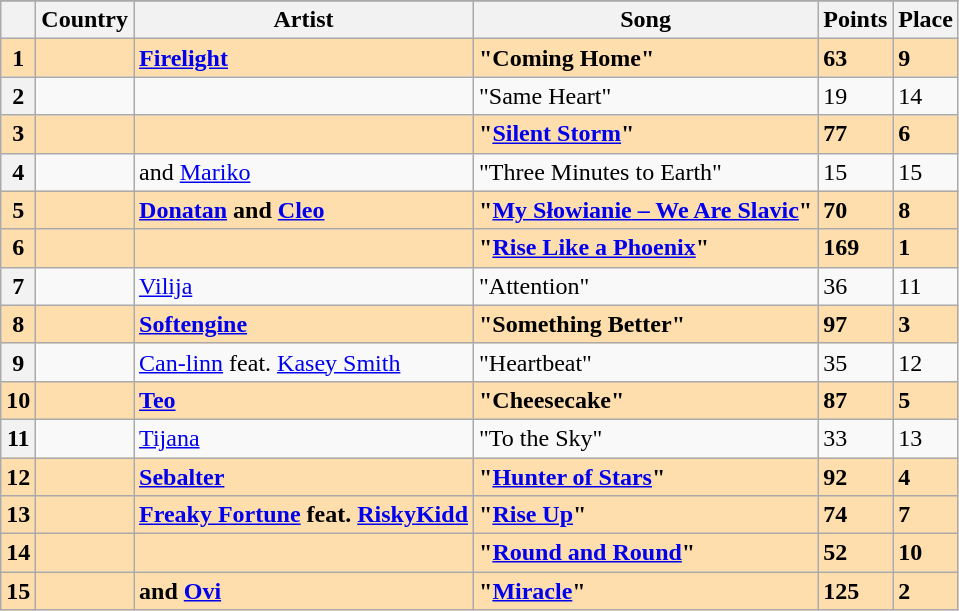<table class="sortable wikitable plainrowheaders">
<tr>
</tr>
<tr>
<th scope="col"></th>
<th scope="col">Country</th>
<th scope="col">Artist</th>
<th scope="col">Song</th>
<th scope="col">Points</th>
<th scope="col">Place</th>
</tr>
<tr style="font-weight:bold; background:navajowhite;">
<th scope="row" style="text-align:center; font-weight:bold; background:navajowhite;">1</th>
<td></td>
<td><a href='#'>Firelight</a></td>
<td>"Coming Home"</td>
<td>63</td>
<td>9</td>
</tr>
<tr>
<th scope="row" style="text-align:center;">2</th>
<td></td>
<td></td>
<td>"Same Heart"</td>
<td>19</td>
<td>14</td>
</tr>
<tr style="font-weight:bold; background:navajowhite;">
<th scope="row" style="text-align:center; font-weight:bold; background:navajowhite;">3</th>
<td></td>
<td></td>
<td>"<a href='#'>Silent Storm</a>"</td>
<td>77</td>
<td>6</td>
</tr>
<tr>
<th scope="row" style="text-align:center;">4</th>
<td></td>
<td> and <a href='#'>Mariko</a></td>
<td>"Three Minutes to Earth"</td>
<td>15</td>
<td>15</td>
</tr>
<tr style="font-weight:bold; background:navajowhite;">
<th scope="row" style="text-align:center; font-weight:bold; background:navajowhite;">5</th>
<td></td>
<td><a href='#'>Donatan</a> and <a href='#'>Cleo</a></td>
<td>"<a href='#'><span>My Słowianie</span> – We Are Slavic</a>"</td>
<td>70</td>
<td>8</td>
</tr>
<tr style="font-weight:bold; background:navajowhite;">
<th scope="row" style="text-align:center; font-weight:bold; background:navajowhite;">6</th>
<td></td>
<td></td>
<td>"<a href='#'>Rise Like a Phoenix</a>"</td>
<td>169</td>
<td>1</td>
</tr>
<tr>
<th scope="row" style="text-align:center;">7</th>
<td></td>
<td><a href='#'>Vilija</a></td>
<td>"Attention"</td>
<td>36</td>
<td>11</td>
</tr>
<tr style="font-weight:bold; background:navajowhite;">
<th scope="row" style="text-align:center; font-weight:bold; background:navajowhite;">8</th>
<td></td>
<td><a href='#'>Softengine</a></td>
<td>"Something Better"</td>
<td>97</td>
<td>3</td>
</tr>
<tr>
<th scope="row" style="text-align:center;">9</th>
<td></td>
<td><a href='#'>Can-linn</a> feat. <a href='#'>Kasey Smith</a></td>
<td>"Heartbeat"</td>
<td>35</td>
<td>12</td>
</tr>
<tr style="font-weight:bold; background:navajowhite;">
<th scope="row" style="text-align:center; font-weight:bold; background:navajowhite;">10</th>
<td></td>
<td><a href='#'>Teo</a></td>
<td>"Cheesecake"</td>
<td>87</td>
<td>5</td>
</tr>
<tr>
<th scope="row" style="text-align:center;">11</th>
<td></td>
<td><a href='#'>Tijana</a></td>
<td>"To the Sky"</td>
<td>33</td>
<td>13</td>
</tr>
<tr style="font-weight:bold; background:navajowhite;">
<th scope="row" style="text-align:center; font-weight:bold; background:navajowhite;">12</th>
<td></td>
<td><a href='#'>Sebalter</a></td>
<td>"<a href='#'>Hunter of Stars</a>"</td>
<td>92</td>
<td>4</td>
</tr>
<tr style="font-weight:bold; background:navajowhite;">
<th scope="row" style="text-align:center; font-weight:bold; background:navajowhite;">13</th>
<td></td>
<td><a href='#'>Freaky Fortune</a> feat. <a href='#'>RiskyKidd</a></td>
<td>"<a href='#'>Rise Up</a>"</td>
<td>74</td>
<td>7</td>
</tr>
<tr style="font-weight:bold; background:navajowhite;">
<th scope="row" style="text-align:center; font-weight:bold; background:navajowhite;">14</th>
<td></td>
<td></td>
<td>"<a href='#'>Round and Round</a>"</td>
<td>52</td>
<td>10</td>
</tr>
<tr style="font-weight:bold; background:navajowhite;">
<th scope="row" style="text-align:center; font-weight:bold; background:navajowhite;">15</th>
<td></td>
<td> and <a href='#'>Ovi</a></td>
<td>"<a href='#'>Miracle</a>"</td>
<td>125</td>
<td>2</td>
</tr>
</table>
